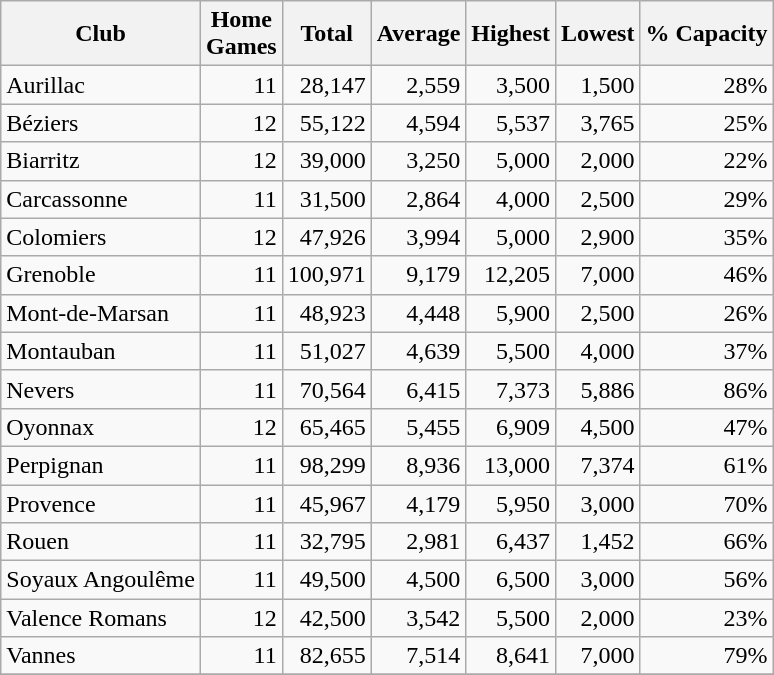<table class="wikitable sortable" style="text-align:right">
<tr>
<th>Club</th>
<th>Home<br>Games</th>
<th>Total</th>
<th>Average</th>
<th>Highest</th>
<th>Lowest</th>
<th>% Capacity</th>
</tr>
<tr>
<td style="text-align:left">Aurillac</td>
<td>11</td>
<td>28,147</td>
<td>2,559</td>
<td>3,500</td>
<td>1,500</td>
<td>28%</td>
</tr>
<tr>
<td style="text-align:left">Béziers</td>
<td>12</td>
<td>55,122</td>
<td>4,594</td>
<td>5,537</td>
<td>3,765</td>
<td>25%</td>
</tr>
<tr>
<td style="text-align:left">Biarritz</td>
<td>12</td>
<td>39,000</td>
<td>3,250</td>
<td>5,000</td>
<td>2,000</td>
<td>22%</td>
</tr>
<tr>
<td style="text-align:left">Carcassonne</td>
<td>11</td>
<td>31,500</td>
<td>2,864</td>
<td>4,000</td>
<td>2,500</td>
<td>29%</td>
</tr>
<tr>
<td style="text-align:left">Colomiers</td>
<td>12</td>
<td>47,926</td>
<td>3,994</td>
<td>5,000</td>
<td>2,900</td>
<td>35%</td>
</tr>
<tr>
<td style="text-align:left">Grenoble</td>
<td>11</td>
<td>100,971</td>
<td>9,179</td>
<td>12,205</td>
<td>7,000</td>
<td>46%</td>
</tr>
<tr>
<td style="text-align:left">Mont-de-Marsan</td>
<td>11</td>
<td>48,923</td>
<td>4,448</td>
<td>5,900</td>
<td>2,500</td>
<td>26%</td>
</tr>
<tr>
<td style="text-align:left">Montauban</td>
<td>11</td>
<td>51,027</td>
<td>4,639</td>
<td>5,500</td>
<td>4,000</td>
<td>37%</td>
</tr>
<tr>
<td style="text-align:left">Nevers</td>
<td>11</td>
<td>70,564</td>
<td>6,415</td>
<td>7,373</td>
<td>5,886</td>
<td>86%</td>
</tr>
<tr>
<td style="text-align:left">Oyonnax</td>
<td>12</td>
<td>65,465</td>
<td>5,455</td>
<td>6,909</td>
<td>4,500</td>
<td>47%</td>
</tr>
<tr>
<td style="text-align:left">Perpignan</td>
<td>11</td>
<td>98,299</td>
<td>8,936</td>
<td>13,000</td>
<td>7,374</td>
<td>61%</td>
</tr>
<tr>
<td style="text-align:left">Provence</td>
<td>11</td>
<td>45,967</td>
<td>4,179</td>
<td>5,950</td>
<td>3,000</td>
<td>70%</td>
</tr>
<tr>
<td style="text-align:left">Rouen</td>
<td>11</td>
<td>32,795</td>
<td>2,981</td>
<td>6,437</td>
<td>1,452</td>
<td>66%</td>
</tr>
<tr>
<td style="text-align:left">Soyaux Angoulême</td>
<td>11</td>
<td>49,500</td>
<td>4,500</td>
<td>6,500</td>
<td>3,000</td>
<td>56%</td>
</tr>
<tr>
<td style="text-align:left">Valence Romans</td>
<td>12</td>
<td>42,500</td>
<td>3,542</td>
<td>5,500</td>
<td>2,000</td>
<td>23%</td>
</tr>
<tr>
<td style="text-align:left">Vannes</td>
<td>11</td>
<td>82,655</td>
<td>7,514</td>
<td>8,641</td>
<td>7,000</td>
<td>79%</td>
</tr>
<tr>
</tr>
</table>
